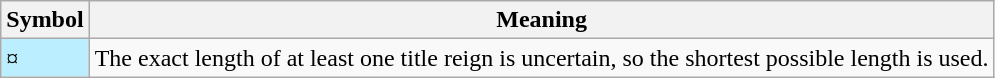<table class="wikitable">
<tr>
<th><strong>Symbol</strong></th>
<th><strong>Meaning</strong></th>
</tr>
<tr>
<td style="background-color:#bbeeff">¤</td>
<td>The exact length of at least one title reign is uncertain, so the shortest possible length is used.</td>
</tr>
</table>
